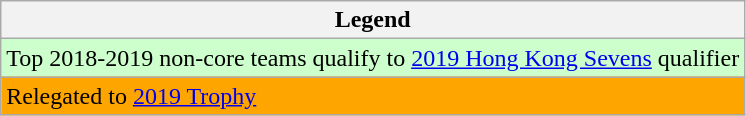<table class="wikitable">
<tr>
<th>Legend</th>
</tr>
<tr bgcolor=ccffcc>
<td>Top 2018-2019 non-core teams qualify to <a href='#'>2019 Hong Kong Sevens</a> qualifier</td>
</tr>
<tr bgcolor=FFA500>
<td>Relegated to  <a href='#'>2019 Trophy</a></td>
</tr>
</table>
